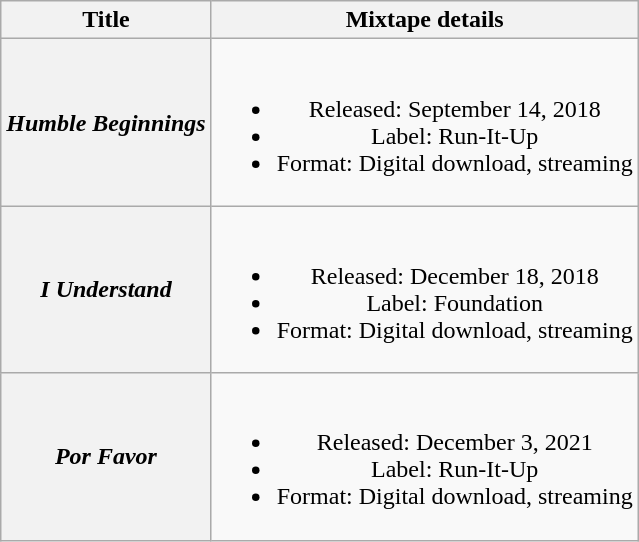<table class="wikitable plainrowheaders" style="text-align:center;">
<tr>
<th>Title</th>
<th>Mixtape details</th>
</tr>
<tr>
<th scope="row"><em>Humble Beginnings</em></th>
<td><br><ul><li>Released: September 14, 2018</li><li>Label: Run-It-Up</li><li>Format: Digital download, streaming</li></ul></td>
</tr>
<tr>
<th scope="row"><em>I Understand</em></th>
<td><br><ul><li>Released: December 18, 2018</li><li>Label: Foundation</li><li>Format: Digital download, streaming</li></ul></td>
</tr>
<tr>
<th scope="row"><em>Por Favor</em></th>
<td><br><ul><li>Released: December 3, 2021</li><li>Label: Run-It-Up</li><li>Format: Digital download, streaming</li></ul></td>
</tr>
</table>
